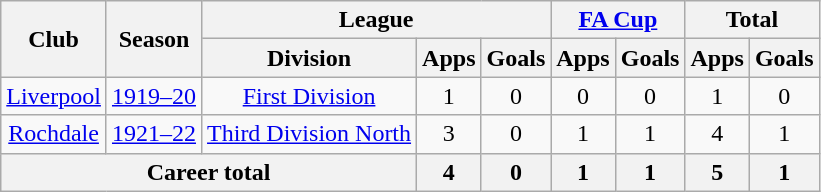<table class="wikitable" style="text-align: center">
<tr>
<th rowspan="2">Club</th>
<th rowspan="2">Season</th>
<th colspan="3">League</th>
<th colspan="2"><a href='#'>FA Cup</a></th>
<th colspan="2">Total</th>
</tr>
<tr>
<th>Division</th>
<th>Apps</th>
<th>Goals</th>
<th>Apps</th>
<th>Goals</th>
<th>Apps</th>
<th>Goals</th>
</tr>
<tr>
<td><a href='#'>Liverpool</a></td>
<td><a href='#'>1919–20</a></td>
<td><a href='#'>First Division</a></td>
<td>1</td>
<td>0</td>
<td>0</td>
<td>0</td>
<td>1</td>
<td>0</td>
</tr>
<tr>
<td><a href='#'>Rochdale</a></td>
<td><a href='#'>1921–22</a></td>
<td><a href='#'>Third Division North</a></td>
<td>3</td>
<td>0</td>
<td>1</td>
<td>1</td>
<td>4</td>
<td>1</td>
</tr>
<tr>
<th colspan="3">Career total</th>
<th>4</th>
<th>0</th>
<th>1</th>
<th>1</th>
<th>5</th>
<th>1</th>
</tr>
</table>
